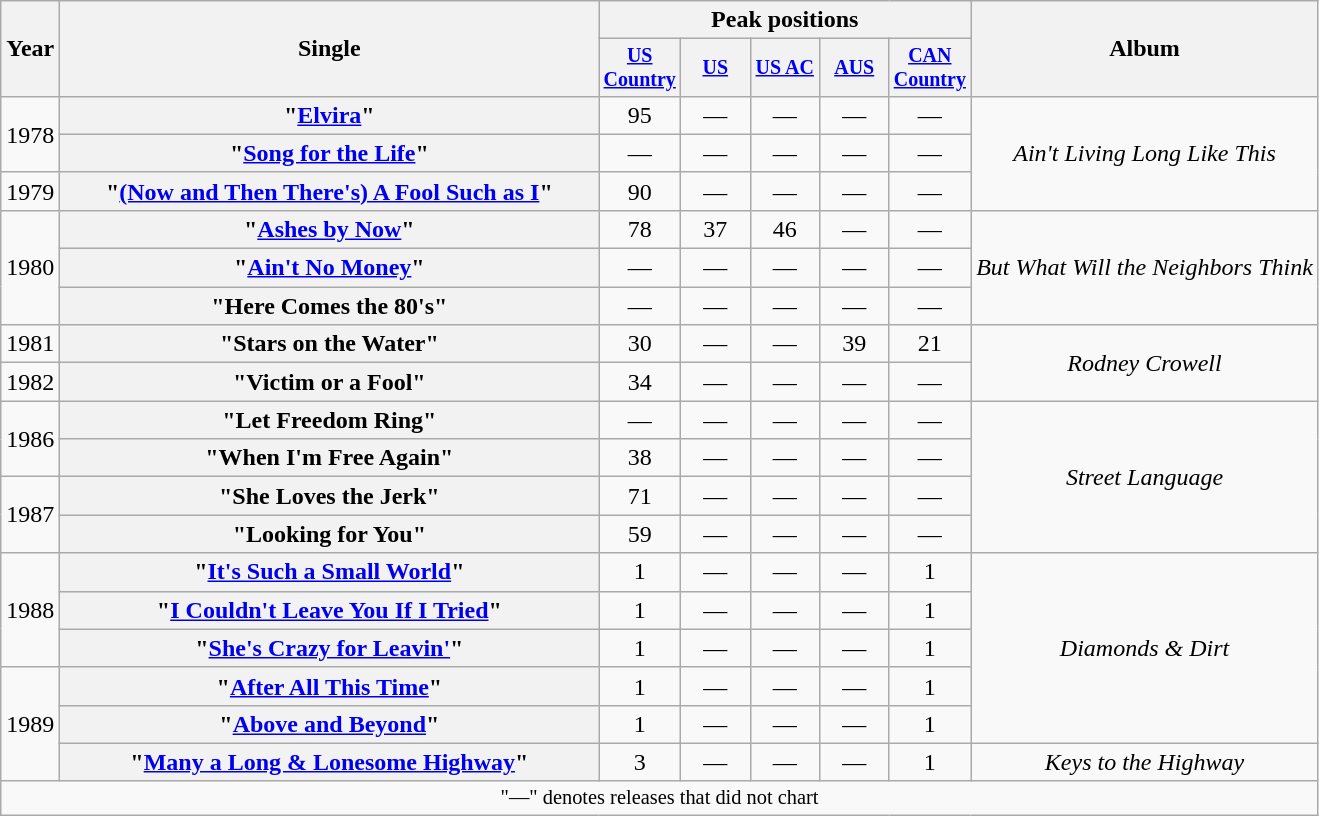<table class="wikitable plainrowheaders" style="text-align:center;">
<tr>
<th rowspan="2">Year</th>
<th rowspan="2" style="width:22em;">Single</th>
<th colspan="5">Peak positions</th>
<th rowspan="2">Album</th>
</tr>
<tr style="font-size:smaller;">
<th width="40"><a href='#'>US Country</a><br></th>
<th width="40"><a href='#'>US</a><br></th>
<th width="40"><a href='#'>US AC</a><br></th>
<th width="40"><a href='#'>AUS</a><br></th>
<th width="40"><a href='#'>CAN Country</a><br></th>
</tr>
<tr>
<td rowspan="2">1978</td>
<th scope="row">"<a href='#'>Elvira</a>"</th>
<td>95</td>
<td>—</td>
<td>—</td>
<td>—</td>
<td>—</td>
<td rowspan="3"><em>Ain't Living Long Like This</em></td>
</tr>
<tr>
<th scope="row">"<a href='#'>Song for the Life</a>"</th>
<td>—</td>
<td>—</td>
<td>—</td>
<td>—</td>
<td>—</td>
</tr>
<tr>
<td>1979</td>
<th scope="row">"<a href='#'>(Now and Then There's) A Fool Such as I</a>"</th>
<td>90</td>
<td>—</td>
<td>—</td>
<td>—</td>
<td>—</td>
</tr>
<tr>
<td rowspan="3">1980</td>
<th scope="row">"<a href='#'>Ashes by Now</a>"</th>
<td>78</td>
<td>37</td>
<td>46</td>
<td>—</td>
<td>—</td>
<td rowspan="3"><em>But What Will the Neighbors Think</em></td>
</tr>
<tr>
<th scope="row">"<a href='#'>Ain't No Money</a>"</th>
<td>—</td>
<td>—</td>
<td>—</td>
<td>—</td>
<td>—</td>
</tr>
<tr>
<th scope="row">"Here Comes the 80's"</th>
<td>—</td>
<td>—</td>
<td>—</td>
<td>—</td>
<td>—</td>
</tr>
<tr>
<td>1981</td>
<th scope="row">"Stars on the Water"</th>
<td>30</td>
<td>—</td>
<td>—</td>
<td>39</td>
<td>21</td>
<td rowspan="2"><em>Rodney Crowell</em></td>
</tr>
<tr>
<td>1982</td>
<th scope="row">"Victim or a Fool"</th>
<td>34</td>
<td>—</td>
<td>—</td>
<td>—</td>
<td>—</td>
</tr>
<tr>
<td rowspan="2">1986</td>
<th scope="row">"Let Freedom Ring"</th>
<td>—</td>
<td>—</td>
<td>—</td>
<td>—</td>
<td>—</td>
<td rowspan="4"><em>Street Language</em></td>
</tr>
<tr>
<th scope="row">"When I'm Free Again"</th>
<td>38</td>
<td>—</td>
<td>—</td>
<td>—</td>
<td>—</td>
</tr>
<tr>
<td rowspan="2">1987</td>
<th scope="row">"She Loves the Jerk"</th>
<td>71</td>
<td>—</td>
<td>—</td>
<td>—</td>
<td>—</td>
</tr>
<tr>
<th scope="row">"Looking for You"</th>
<td>59</td>
<td>—</td>
<td>—</td>
<td>—</td>
<td>—</td>
</tr>
<tr>
<td rowspan="3">1988</td>
<th scope="row">"<a href='#'>It's Such a Small World</a>" </th>
<td>1</td>
<td>—</td>
<td>—</td>
<td>—</td>
<td>1</td>
<td rowspan="5"><em>Diamonds & Dirt</em></td>
</tr>
<tr>
<th scope="row">"<a href='#'>I Couldn't Leave You If I Tried</a>"</th>
<td>1</td>
<td>—</td>
<td>—</td>
<td>—</td>
<td>1</td>
</tr>
<tr>
<th scope="row">"<a href='#'>She's Crazy for Leavin'</a>"</th>
<td>1</td>
<td>—</td>
<td>—</td>
<td>—</td>
<td>1</td>
</tr>
<tr>
<td rowspan="3">1989</td>
<th scope="row">"<a href='#'>After All This Time</a>"</th>
<td>1</td>
<td>—</td>
<td>—</td>
<td>—</td>
<td>1</td>
</tr>
<tr>
<th scope="row">"<a href='#'>Above and Beyond</a>"</th>
<td>1</td>
<td>—</td>
<td>—</td>
<td>—</td>
<td>1</td>
</tr>
<tr>
<th scope="row">"<a href='#'>Many a Long & Lonesome Highway</a>"</th>
<td>3</td>
<td>—</td>
<td>—</td>
<td>—</td>
<td>1</td>
<td><em>Keys to the Highway</em></td>
</tr>
<tr>
<td colspan="8" style="font-size:85%">"—" denotes releases that did not chart</td>
</tr>
</table>
